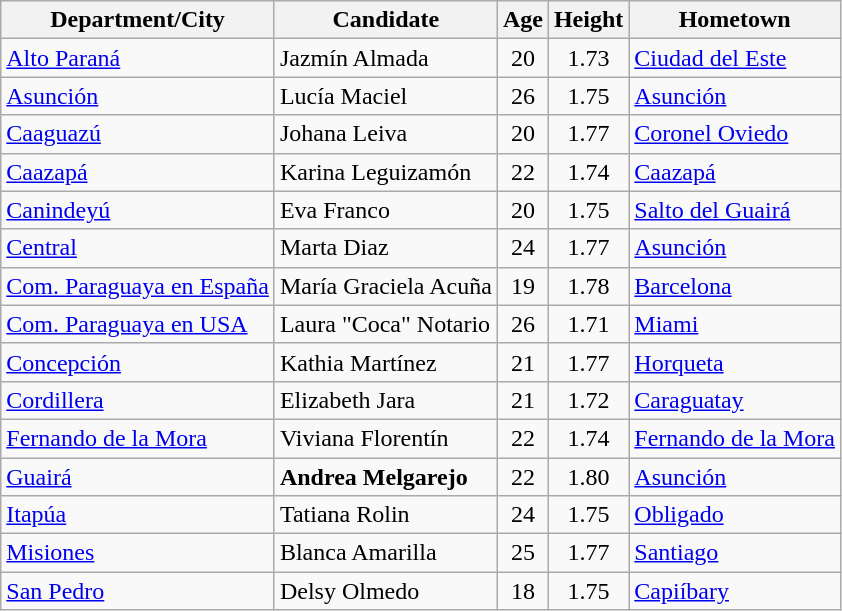<table class="sortable wikitable">
<tr>
<th>Department/City</th>
<th>Candidate</th>
<th>Age</th>
<th>Height</th>
<th>Hometown</th>
</tr>
<tr>
<td> <a href='#'>Alto Paraná</a></td>
<td>Jazmín Almada</td>
<td align="center">20</td>
<td align="center">1.73</td>
<td><a href='#'>Ciudad del Este</a></td>
</tr>
<tr>
<td> <a href='#'>Asunción</a></td>
<td>Lucía Maciel</td>
<td align="center">26</td>
<td align="center">1.75</td>
<td><a href='#'>Asunción</a></td>
</tr>
<tr>
<td> <a href='#'>Caaguazú</a></td>
<td>Johana Leiva</td>
<td align="center">20</td>
<td align="center">1.77</td>
<td><a href='#'>Coronel Oviedo</a></td>
</tr>
<tr>
<td> <a href='#'>Caazapá</a></td>
<td>Karina Leguizamón</td>
<td align="center">22</td>
<td align="center">1.74</td>
<td><a href='#'>Caazapá</a></td>
</tr>
<tr>
<td> <a href='#'>Canindeyú</a></td>
<td>Eva Franco</td>
<td align="center">20</td>
<td align="center">1.75</td>
<td><a href='#'>Salto del Guairá</a></td>
</tr>
<tr>
<td> <a href='#'>Central</a></td>
<td>Marta Diaz</td>
<td align="center">24</td>
<td align="center">1.77</td>
<td><a href='#'>Asunción</a></td>
</tr>
<tr>
<td> <a href='#'>Com. Paraguaya en España</a></td>
<td>María Graciela Acuña</td>
<td align="center">19</td>
<td align="center">1.78</td>
<td><a href='#'>Barcelona</a></td>
</tr>
<tr>
<td> <a href='#'>Com. Paraguaya en USA</a></td>
<td>Laura "Coca" Notario</td>
<td align="center">26</td>
<td align="center">1.71</td>
<td><a href='#'>Miami</a></td>
</tr>
<tr>
<td> <a href='#'>Concepción</a></td>
<td>Kathia Martínez</td>
<td align="center">21</td>
<td align="center">1.77</td>
<td><a href='#'>Horqueta</a></td>
</tr>
<tr>
<td> <a href='#'>Cordillera</a></td>
<td>Elizabeth Jara</td>
<td align="center">21</td>
<td align="center">1.72</td>
<td><a href='#'>Caraguatay</a></td>
</tr>
<tr>
<td> <a href='#'>Fernando de la Mora</a></td>
<td>Viviana Florentín</td>
<td align="center">22</td>
<td align="center">1.74</td>
<td><a href='#'>Fernando de la Mora</a></td>
</tr>
<tr>
<td> <a href='#'>Guairá</a></td>
<td><strong>Andrea Melgarejo</strong></td>
<td align="center">22</td>
<td align="center">1.80</td>
<td><a href='#'>Asunción</a></td>
</tr>
<tr>
<td> <a href='#'>Itapúa</a></td>
<td>Tatiana Rolin</td>
<td align="center">24</td>
<td align="center">1.75</td>
<td><a href='#'>Obligado</a></td>
</tr>
<tr>
<td>  <a href='#'>Misiones</a></td>
<td>Blanca Amarilla</td>
<td align="center">25</td>
<td align="center">1.77</td>
<td><a href='#'>Santiago</a></td>
</tr>
<tr>
<td> <a href='#'>San Pedro</a></td>
<td>Delsy Olmedo</td>
<td align="center">18</td>
<td align="center">1.75</td>
<td><a href='#'>Capiíbary</a></td>
</tr>
</table>
